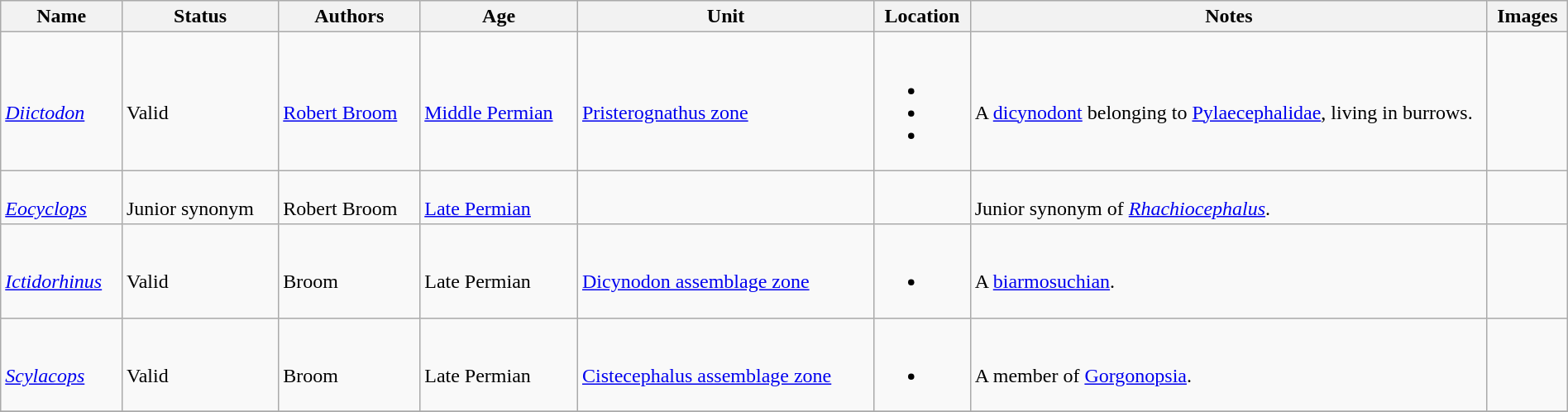<table class="wikitable sortable" align="center" width="100%">
<tr>
<th>Name</th>
<th>Status</th>
<th>Authors</th>
<th>Age</th>
<th>Unit</th>
<th>Location</th>
<th width="33%" class="unsortable">Notes</th>
<th class="unsortable">Images</th>
</tr>
<tr>
<td><br><em><a href='#'>Diictodon</a></em></td>
<td><br>Valid</td>
<td><br><a href='#'>Robert Broom</a></td>
<td><br><a href='#'>Middle Permian</a></td>
<td><br><a href='#'>Pristerognathus zone</a></td>
<td><br><ul><li></li><li></li><li></li></ul></td>
<td><br>A <a href='#'>dicynodont</a> belonging to <a href='#'>Pylaecephalidae</a>, living in burrows.</td>
<td><br></td>
</tr>
<tr>
<td><br><em><a href='#'>Eocyclops</a></em></td>
<td><br>Junior synonym</td>
<td><br>Robert Broom</td>
<td><br><a href='#'>Late Permian</a></td>
<td></td>
<td></td>
<td><br>Junior synonym of <em><a href='#'>Rhachiocephalus</a></em>.</td>
<td></td>
</tr>
<tr>
<td><br><em><a href='#'>Ictidorhinus</a></em></td>
<td><br>Valid</td>
<td><br>Broom</td>
<td><br>Late Permian</td>
<td><br><a href='#'>Dicynodon assemblage zone</a></td>
<td><br><ul><li></li></ul></td>
<td><br>A <a href='#'>biarmosuchian</a>.</td>
</tr>
<tr>
<td><br><em><a href='#'>Scylacops</a></em></td>
<td><br>Valid</td>
<td><br>Broom</td>
<td><br>Late Permian</td>
<td><br><a href='#'>Cistecephalus assemblage zone</a></td>
<td><br><ul><li></li></ul></td>
<td><br>A member of <a href='#'>Gorgonopsia</a>.</td>
<td></td>
</tr>
<tr>
</tr>
</table>
